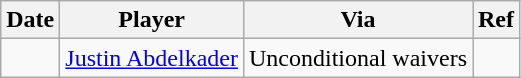<table class="wikitable">
<tr>
<th>Date</th>
<th>Player</th>
<th>Via</th>
<th>Ref</th>
</tr>
<tr>
<td></td>
<td><a href='#'>Justin Abdelkader</a></td>
<td>Unconditional waivers</td>
<td></td>
</tr>
</table>
